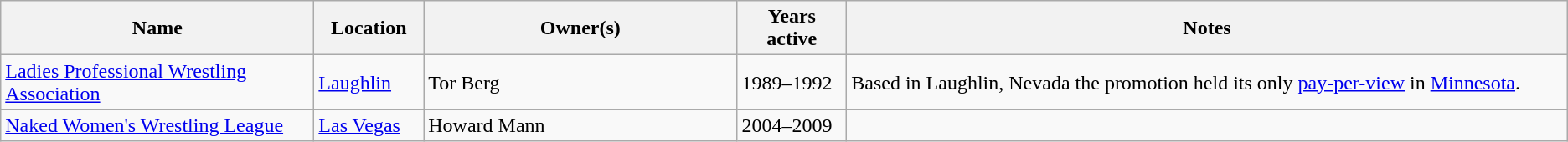<table class="wikitable">
<tr>
<th style="width:20%;">Name</th>
<th style="width:7%;">Location</th>
<th style="width:20%;">Owner(s)</th>
<th style="width:7%;">Years active</th>
<th style="width:52%;">Notes</th>
</tr>
<tr>
<td><a href='#'>Ladies Professional Wrestling Association</a></td>
<td><a href='#'>Laughlin</a></td>
<td>Tor Berg</td>
<td>1989–1992</td>
<td>Based in Laughlin, Nevada the promotion held its only <a href='#'>pay-per-view</a> in <a href='#'>Minnesota</a>.</td>
</tr>
<tr>
<td><a href='#'>Naked Women's Wrestling League</a></td>
<td><a href='#'>Las Vegas</a></td>
<td>Howard Mann</td>
<td>2004–2009</td>
</tr>
</table>
